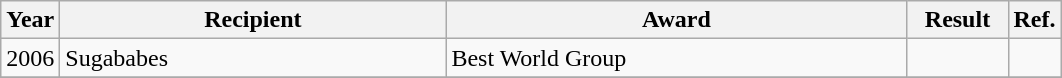<table class="wikitable">
<tr>
<th>Year</th>
<th width="250">Recipient</th>
<th width="300">Award</th>
<th width="60">Result</th>
<th>Ref.</th>
</tr>
<tr>
<td>2006</td>
<td>Sugababes</td>
<td>Best World Group</td>
<td></td>
<td align="center"></td>
</tr>
<tr>
</tr>
</table>
